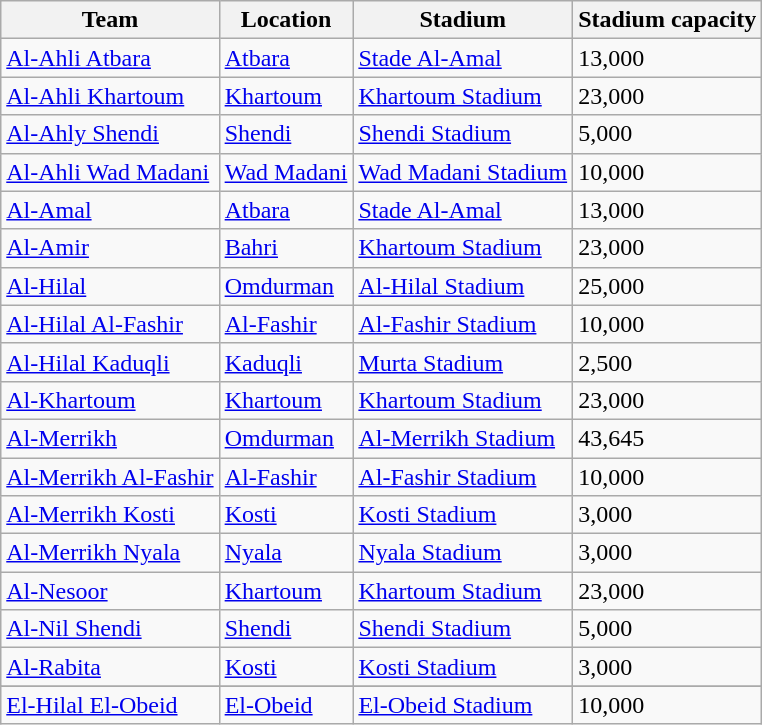<table class="wikitable sortable">
<tr>
<th>Team</th>
<th>Location</th>
<th>Stadium</th>
<th>Stadium capacity</th>
</tr>
<tr>
<td><a href='#'>Al-Ahli Atbara</a></td>
<td><a href='#'>Atbara</a></td>
<td><a href='#'>Stade Al-Amal</a></td>
<td>13,000</td>
</tr>
<tr>
<td><a href='#'>Al-Ahli Khartoum</a></td>
<td><a href='#'>Khartoum</a></td>
<td><a href='#'>Khartoum Stadium</a></td>
<td>23,000</td>
</tr>
<tr>
<td><a href='#'>Al-Ahly Shendi</a></td>
<td><a href='#'>Shendi</a></td>
<td><a href='#'>Shendi Stadium</a></td>
<td>5,000</td>
</tr>
<tr>
<td><a href='#'>Al-Ahli Wad Madani</a></td>
<td><a href='#'>Wad Madani</a></td>
<td><a href='#'>Wad Madani Stadium</a></td>
<td>10,000</td>
</tr>
<tr>
<td><a href='#'>Al-Amal</a></td>
<td><a href='#'>Atbara</a></td>
<td><a href='#'>Stade Al-Amal</a></td>
<td>13,000</td>
</tr>
<tr>
<td><a href='#'>Al-Amir</a></td>
<td><a href='#'>Bahri</a></td>
<td><a href='#'>Khartoum Stadium</a></td>
<td>23,000</td>
</tr>
<tr>
<td><a href='#'>Al-Hilal</a></td>
<td><a href='#'>Omdurman</a></td>
<td><a href='#'>Al-Hilal Stadium</a></td>
<td>25,000</td>
</tr>
<tr>
<td><a href='#'>Al-Hilal Al-Fashir</a></td>
<td><a href='#'>Al-Fashir</a></td>
<td><a href='#'>Al-Fashir Stadium</a></td>
<td>10,000</td>
</tr>
<tr>
<td><a href='#'>Al-Hilal Kaduqli</a></td>
<td><a href='#'>Kaduqli</a></td>
<td><a href='#'>Murta Stadium</a></td>
<td>2,500</td>
</tr>
<tr>
<td><a href='#'>Al-Khartoum</a></td>
<td><a href='#'>Khartoum</a></td>
<td><a href='#'>Khartoum Stadium</a></td>
<td>23,000</td>
</tr>
<tr>
<td><a href='#'>Al-Merrikh</a></td>
<td><a href='#'>Omdurman</a></td>
<td><a href='#'>Al-Merrikh Stadium</a></td>
<td>43,645</td>
</tr>
<tr>
<td><a href='#'>Al-Merrikh Al-Fashir</a></td>
<td><a href='#'>Al-Fashir</a></td>
<td><a href='#'>Al-Fashir Stadium</a></td>
<td>10,000</td>
</tr>
<tr>
<td><a href='#'>Al-Merrikh Kosti</a></td>
<td><a href='#'>Kosti</a></td>
<td><a href='#'>Kosti Stadium</a></td>
<td>3,000</td>
</tr>
<tr>
<td><a href='#'>Al-Merrikh Nyala</a></td>
<td><a href='#'>Nyala</a></td>
<td><a href='#'>Nyala Stadium</a></td>
<td>3,000</td>
</tr>
<tr>
<td><a href='#'>Al-Nesoor</a></td>
<td><a href='#'>Khartoum</a></td>
<td><a href='#'>Khartoum Stadium</a></td>
<td>23,000</td>
</tr>
<tr>
<td><a href='#'>Al-Nil Shendi</a></td>
<td><a href='#'>Shendi</a></td>
<td><a href='#'>Shendi Stadium</a></td>
<td>5,000</td>
</tr>
<tr>
<td><a href='#'>Al-Rabita</a></td>
<td><a href='#'>Kosti</a></td>
<td><a href='#'>Kosti Stadium</a></td>
<td>3,000</td>
</tr>
<tr>
</tr>
<tr>
<td><a href='#'>El-Hilal El-Obeid</a></td>
<td><a href='#'>El-Obeid</a></td>
<td><a href='#'>El-Obeid Stadium</a></td>
<td>10,000</td>
</tr>
</table>
